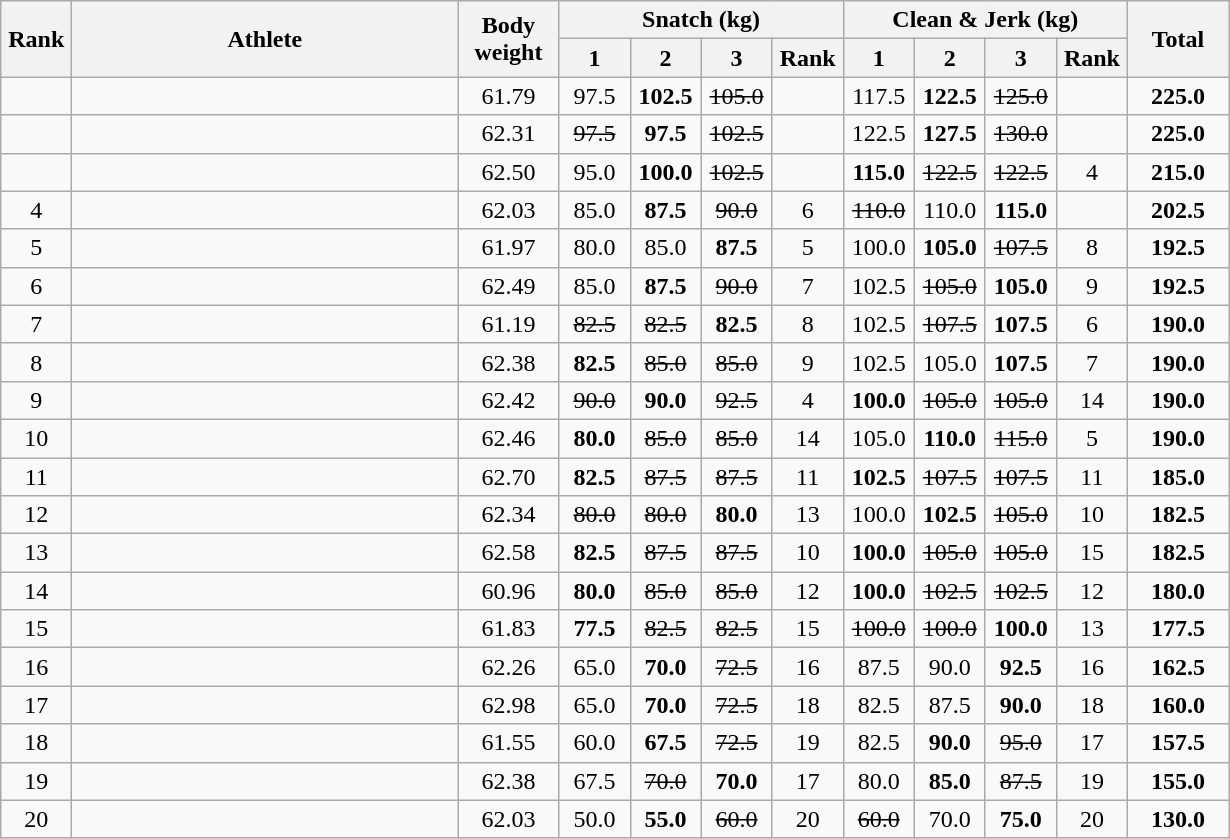<table class = "wikitable" style="text-align:center;">
<tr>
<th rowspan=2 width=40>Rank</th>
<th rowspan=2 width=250>Athlete</th>
<th rowspan=2 width=60>Body weight</th>
<th colspan=4>Snatch (kg)</th>
<th colspan=4>Clean & Jerk (kg)</th>
<th rowspan=2 width=60>Total</th>
</tr>
<tr>
<th width=40>1</th>
<th width=40>2</th>
<th width=40>3</th>
<th width=40>Rank</th>
<th width=40>1</th>
<th width=40>2</th>
<th width=40>3</th>
<th width=40>Rank</th>
</tr>
<tr>
<td></td>
<td align=left></td>
<td>61.79</td>
<td>97.5</td>
<td><strong>102.5</strong></td>
<td><s>105.0 </s></td>
<td></td>
<td>117.5</td>
<td><strong>122.5</strong></td>
<td><s>125.0 </s></td>
<td></td>
<td><strong>225.0  </strong></td>
</tr>
<tr>
<td></td>
<td align=left></td>
<td>62.31</td>
<td><s>97.5 </s></td>
<td><strong>97.5</strong></td>
<td><s>102.5 </s></td>
<td></td>
<td>122.5</td>
<td><strong>127.5</strong></td>
<td><s>130.0 </s></td>
<td></td>
<td><strong>225.0  </strong></td>
</tr>
<tr>
<td></td>
<td align=left></td>
<td>62.50</td>
<td>95.0</td>
<td><strong>100.0</strong></td>
<td><s>102.5 </s></td>
<td></td>
<td><strong>115.0</strong></td>
<td><s>122.5 </s></td>
<td><s>122.5 </s></td>
<td>4</td>
<td><strong>215.0  </strong></td>
</tr>
<tr>
<td>4</td>
<td align=left></td>
<td>62.03</td>
<td>85.0</td>
<td><strong>87.5</strong></td>
<td><s>90.0 </s></td>
<td>6</td>
<td><s>110.0 </s></td>
<td>110.0</td>
<td><strong>115.0</strong></td>
<td></td>
<td><strong>202.5  </strong></td>
</tr>
<tr>
<td>5</td>
<td align=left></td>
<td>61.97</td>
<td>80.0</td>
<td>85.0</td>
<td><strong>87.5</strong></td>
<td>5</td>
<td>100.0</td>
<td><strong>105.0</strong></td>
<td><s>107.5 </s></td>
<td>8</td>
<td><strong>192.5  </strong></td>
</tr>
<tr>
<td>6</td>
<td align=left></td>
<td>62.49</td>
<td>85.0</td>
<td><strong>87.5</strong></td>
<td><s>90.0 </s></td>
<td>7</td>
<td>102.5</td>
<td><s>105.0 </s></td>
<td><strong>105.0</strong></td>
<td>9</td>
<td><strong>192.5  </strong></td>
</tr>
<tr>
<td>7</td>
<td align=left></td>
<td>61.19</td>
<td><s>82.5 </s></td>
<td><s>82.5 </s></td>
<td><strong>82.5</strong></td>
<td>8</td>
<td>102.5</td>
<td><s>107.5 </s></td>
<td><strong>107.5</strong></td>
<td>6</td>
<td><strong>190.0  </strong></td>
</tr>
<tr>
<td>8</td>
<td align=left></td>
<td>62.38</td>
<td><strong>82.5</strong></td>
<td><s>85.0 </s></td>
<td><s>85.0 </s></td>
<td>9</td>
<td>102.5</td>
<td>105.0</td>
<td><strong>107.5</strong></td>
<td>7</td>
<td><strong>190.0  </strong></td>
</tr>
<tr>
<td>9</td>
<td align=left></td>
<td>62.42</td>
<td><s>90.0 </s></td>
<td><strong>90.0</strong></td>
<td><s>92.5 </s></td>
<td>4</td>
<td><strong>100.0</strong></td>
<td><s>105.0 </s></td>
<td><s>105.0 </s></td>
<td>14</td>
<td><strong>190.0  </strong></td>
</tr>
<tr>
<td>10</td>
<td align=left></td>
<td>62.46</td>
<td><strong>80.0</strong></td>
<td><s>85.0 </s></td>
<td><s>85.0 </s></td>
<td>14</td>
<td>105.0</td>
<td><strong>110.0</strong></td>
<td><s>115.0 </s></td>
<td>5</td>
<td><strong>190.0  </strong></td>
</tr>
<tr>
<td>11</td>
<td align=left></td>
<td>62.70</td>
<td><strong>82.5</strong></td>
<td><s>87.5 </s></td>
<td><s>87.5 </s></td>
<td>11</td>
<td><strong>102.5</strong></td>
<td><s>107.5 </s></td>
<td><s>107.5 </s></td>
<td>11</td>
<td><strong>185.0  </strong></td>
</tr>
<tr>
<td>12</td>
<td align=left></td>
<td>62.34</td>
<td><s>80.0 </s></td>
<td><s>80.0 </s></td>
<td><strong>80.0</strong></td>
<td>13</td>
<td>100.0</td>
<td><strong>102.5</strong></td>
<td><s>105.0 </s></td>
<td>10</td>
<td><strong>182.5  </strong></td>
</tr>
<tr>
<td>13</td>
<td align=left></td>
<td>62.58</td>
<td><strong>82.5</strong></td>
<td><s>87.5 </s></td>
<td><s>87.5 </s></td>
<td>10</td>
<td><strong>100.0</strong></td>
<td><s>105.0 </s></td>
<td><s>105.0 </s></td>
<td>15</td>
<td><strong>182.5  </strong></td>
</tr>
<tr>
<td>14</td>
<td align=left></td>
<td>60.96</td>
<td><strong>80.0</strong></td>
<td><s>85.0 </s></td>
<td><s>85.0 </s></td>
<td>12</td>
<td><strong>100.0</strong></td>
<td><s>102.5 </s></td>
<td><s>102.5 </s></td>
<td>12</td>
<td><strong>180.0  </strong></td>
</tr>
<tr>
<td>15</td>
<td align=left></td>
<td>61.83</td>
<td><strong>77.5</strong></td>
<td><s>82.5 </s></td>
<td><s>82.5 </s></td>
<td>15</td>
<td><s>100.0 </s></td>
<td><s>100.0 </s></td>
<td><strong>100.0</strong></td>
<td>13</td>
<td><strong>177.5  </strong></td>
</tr>
<tr>
<td>16</td>
<td align=left></td>
<td>62.26</td>
<td>65.0</td>
<td><strong>70.0</strong></td>
<td><s>72.5 </s></td>
<td>16</td>
<td>87.5</td>
<td>90.0</td>
<td><strong>92.5</strong></td>
<td>16</td>
<td><strong>162.5  </strong></td>
</tr>
<tr>
<td>17</td>
<td align=left></td>
<td>62.98</td>
<td>65.0</td>
<td><strong>70.0</strong></td>
<td><s>72.5 </s></td>
<td>18</td>
<td>82.5</td>
<td>87.5</td>
<td><strong>90.0</strong></td>
<td>18</td>
<td><strong>160.0  </strong></td>
</tr>
<tr>
<td>18</td>
<td align=left></td>
<td>61.55</td>
<td>60.0</td>
<td><strong>67.5</strong></td>
<td><s>72.5 </s></td>
<td>19</td>
<td>82.5</td>
<td><strong>90.0</strong></td>
<td><s>95.0 </s></td>
<td>17</td>
<td><strong>157.5  </strong></td>
</tr>
<tr>
<td>19</td>
<td align=left></td>
<td>62.38</td>
<td>67.5</td>
<td><s>70.0 </s></td>
<td><strong>70.0</strong></td>
<td>17</td>
<td>80.0</td>
<td><strong>85.0</strong></td>
<td><s>87.5 </s></td>
<td>19</td>
<td><strong>155.0  </strong></td>
</tr>
<tr>
<td>20</td>
<td align=left></td>
<td>62.03</td>
<td>50.0</td>
<td><strong>55.0</strong></td>
<td><s>60.0 </s></td>
<td>20</td>
<td><s>60.0 </s></td>
<td>70.0</td>
<td><strong>75.0</strong></td>
<td>20</td>
<td><strong>130.0 </strong></td>
</tr>
</table>
